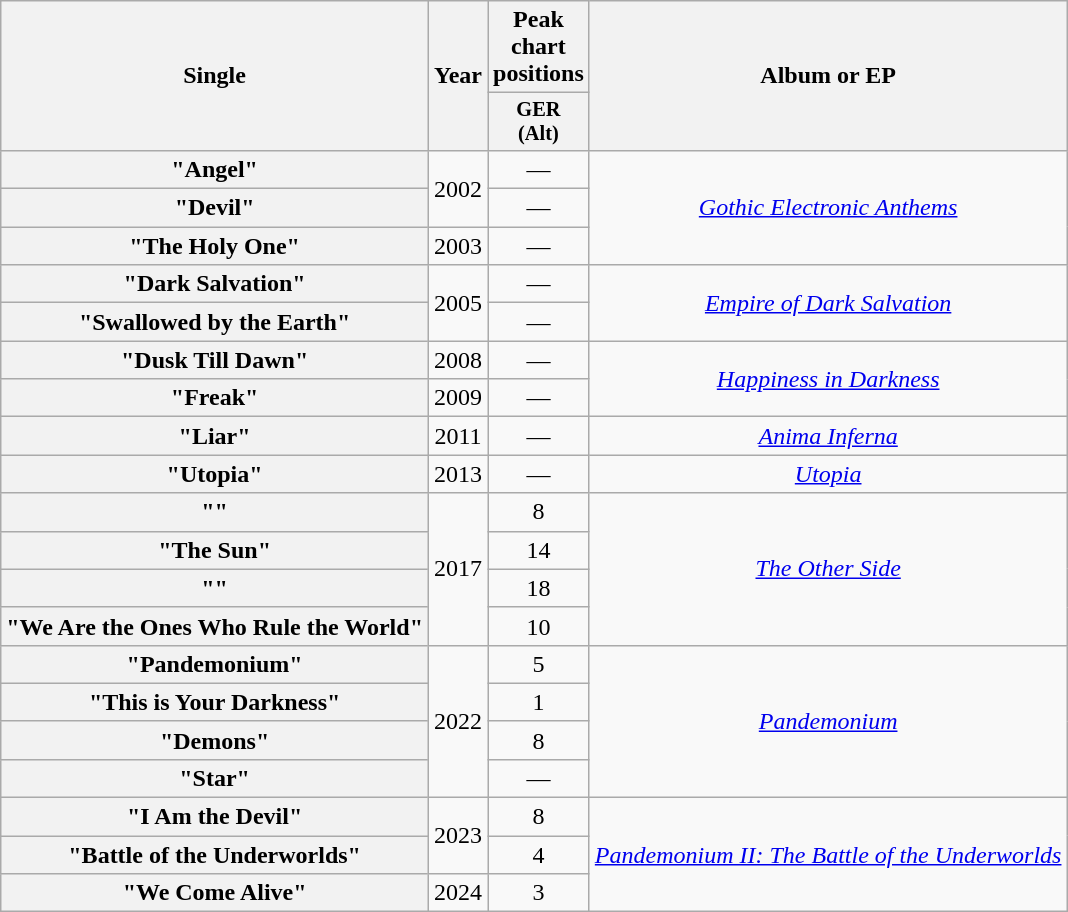<table class="wikitable plainrowheaders" style="text-align:center;">
<tr>
<th scope="col" rowspan="2">Single</th>
<th scope="col" rowspan="2">Year</th>
<th scope="col" colspan="1">Peak chart positions</th>
<th scope="col" rowspan="2">Album or EP</th>
</tr>
<tr>
<th scope="col" style="width:3em;font-size:85%;">GER<br>(Alt)<br></th>
</tr>
<tr>
<th scope="row">"Angel"</th>
<td rowspan="2">2002</td>
<td>—</td>
<td rowspan="3"><em><a href='#'>Gothic Electronic Anthems</a></em></td>
</tr>
<tr>
<th scope="row">"Devil"</th>
<td>—</td>
</tr>
<tr>
<th scope="row">"The Holy One"</th>
<td>2003</td>
<td>—</td>
</tr>
<tr>
<th scope="row">"Dark Salvation"</th>
<td rowspan="2">2005</td>
<td>—</td>
<td rowspan="2"><em><a href='#'>Empire of Dark Salvation</a></em></td>
</tr>
<tr>
<th scope="row">"Swallowed by the Earth"</th>
<td>—</td>
</tr>
<tr>
<th scope="row">"Dusk Till Dawn"</th>
<td>2008</td>
<td>—</td>
<td rowspan="2"><em><a href='#'>Happiness in Darkness</a></em></td>
</tr>
<tr>
<th scope="row">"Freak"</th>
<td>2009</td>
<td>—</td>
</tr>
<tr>
<th scope="row">"Liar"</th>
<td>2011</td>
<td>—</td>
<td><em><a href='#'>Anima Inferna</a></em></td>
</tr>
<tr>
<th scope="row">"Utopia"</th>
<td>2013</td>
<td>—</td>
<td><em><a href='#'>Utopia</a></em></td>
</tr>
<tr>
<th scope="row">""</th>
<td rowspan="4">2017</td>
<td>8</td>
<td rowspan="4"><em><a href='#'>The Other Side</a></em></td>
</tr>
<tr>
<th scope="row">"The Sun"</th>
<td>14</td>
</tr>
<tr>
<th scope="row">""</th>
<td>18</td>
</tr>
<tr>
<th scope="row">"We Are the Ones Who Rule the World"</th>
<td>10</td>
</tr>
<tr>
<th scope="row">"Pandemonium"</th>
<td rowspan="4">2022</td>
<td>5</td>
<td rowspan="4"><em><a href='#'>Pandemonium</a></em></td>
</tr>
<tr>
<th scope="row">"This is Your Darkness"</th>
<td>1</td>
</tr>
<tr>
<th scope="row">"Demons"</th>
<td>8</td>
</tr>
<tr>
<th scope="row">"Star"</th>
<td>—</td>
</tr>
<tr>
<th scope="row">"I Am the Devil"</th>
<td rowspan="2">2023</td>
<td>8</td>
<td rowspan="3"><em><a href='#'>Pandemonium II: The Battle of the Underworlds</a></em></td>
</tr>
<tr>
<th scope="row">"Battle of the Underworlds"</th>
<td>4</td>
</tr>
<tr>
<th scope="row">"We Come Alive"</th>
<td>2024</td>
<td>3</td>
</tr>
</table>
